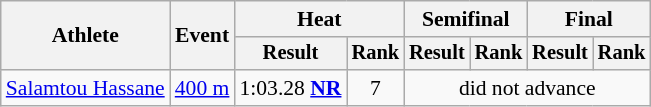<table class=wikitable style="font-size:90%">
<tr>
<th rowspan="2">Athlete</th>
<th rowspan="2">Event</th>
<th colspan="2">Heat</th>
<th colspan="2">Semifinal</th>
<th colspan="2">Final</th>
</tr>
<tr style="font-size:95%">
<th>Result</th>
<th>Rank</th>
<th>Result</th>
<th>Rank</th>
<th>Result</th>
<th>Rank</th>
</tr>
<tr align=center>
<td align=left><a href='#'>Salamtou Hassane</a></td>
<td align=left><a href='#'>400 m</a></td>
<td>1:03.28 <strong><a href='#'>NR</a></strong></td>
<td>7</td>
<td colspan=4>did not advance</td>
</tr>
</table>
